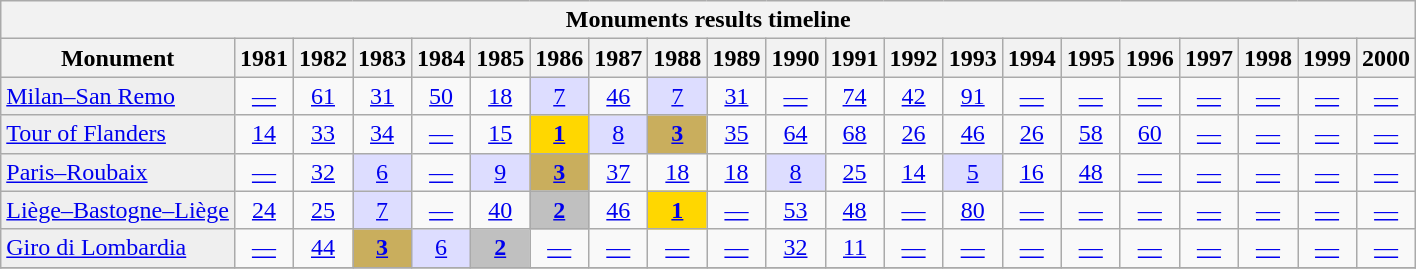<table class="wikitable">
<tr>
<th scope="col" colspan=21 align=center>Monuments results timeline</th>
</tr>
<tr>
<th>Monument</th>
<th scope="col">1981</th>
<th scope="col">1982</th>
<th scope="col">1983</th>
<th scope="col">1984</th>
<th scope="col">1985</th>
<th scope="col">1986</th>
<th scope="col">1987</th>
<th scope="col">1988</th>
<th scope="col">1989</th>
<th scope="col">1990</th>
<th scope="col">1991</th>
<th scope="col">1992</th>
<th scope="col">1993</th>
<th scope="col">1994</th>
<th scope="col">1995</th>
<th scope="col">1996</th>
<th scope="col">1997</th>
<th scope="col">1998</th>
<th scope="col">1999</th>
<th scope="col">2000</th>
</tr>
<tr style="text-align:center;">
<td style="text-align:left; background:#efefef;"><a href='#'>Milan–San Remo</a></td>
<td><a href='#'>—</a></td>
<td><a href='#'>61</a></td>
<td><a href='#'>31</a></td>
<td><a href='#'>50</a></td>
<td><a href='#'>18</a></td>
<td style="background:#ddddff;"><a href='#'>7</a></td>
<td><a href='#'>46</a></td>
<td style="background:#ddddff;"><a href='#'>7</a></td>
<td><a href='#'>31</a></td>
<td><a href='#'>—</a></td>
<td><a href='#'>74</a></td>
<td><a href='#'>42</a></td>
<td><a href='#'>91</a></td>
<td><a href='#'>—</a></td>
<td><a href='#'>—</a></td>
<td><a href='#'>—</a></td>
<td><a href='#'>—</a></td>
<td><a href='#'>—</a></td>
<td><a href='#'>—</a></td>
<td><a href='#'>—</a></td>
</tr>
<tr style="text-align:center;">
<td style="text-align:left; background:#efefef;"><a href='#'>Tour of Flanders</a></td>
<td><a href='#'>14</a></td>
<td><a href='#'>33</a></td>
<td><a href='#'>34</a></td>
<td><a href='#'>—</a></td>
<td><a href='#'>15</a></td>
<td style="text-align:center; background:gold;"><a href='#'><strong>1</strong></a></td>
<td style="background:#ddddff;"><a href='#'>8</a></td>
<td style="background:#C9AE5D;"><a href='#'><strong>3</strong></a></td>
<td><a href='#'>35</a></td>
<td><a href='#'>64</a></td>
<td><a href='#'>68</a></td>
<td><a href='#'>26</a></td>
<td><a href='#'>46</a></td>
<td><a href='#'>26</a></td>
<td><a href='#'>58</a></td>
<td><a href='#'>60</a></td>
<td><a href='#'>—</a></td>
<td><a href='#'>—</a></td>
<td><a href='#'>—</a></td>
<td><a href='#'>—</a></td>
</tr>
<tr style="text-align:center;">
<td style="text-align:left; background:#efefef;"><a href='#'>Paris–Roubaix</a></td>
<td><a href='#'>—</a></td>
<td><a href='#'>32</a></td>
<td style="background:#ddddff;"><a href='#'>6</a></td>
<td><a href='#'>—</a></td>
<td style="background:#ddddff;"><a href='#'>9</a></td>
<td style="background:#C9AE5D;"><a href='#'><strong>3</strong></a></td>
<td><a href='#'>37</a></td>
<td><a href='#'>18</a></td>
<td><a href='#'>18</a></td>
<td style="background:#ddddff;"><a href='#'>8</a></td>
<td><a href='#'>25</a></td>
<td><a href='#'>14</a></td>
<td style="background:#ddddff;"><a href='#'>5</a></td>
<td><a href='#'>16</a></td>
<td><a href='#'>48</a></td>
<td><a href='#'>—</a></td>
<td><a href='#'>—</a></td>
<td><a href='#'>—</a></td>
<td><a href='#'>—</a></td>
<td><a href='#'>—</a></td>
</tr>
<tr style="text-align:center;">
<td style="text-align:left; background:#efefef;"><a href='#'>Liège–Bastogne–Liège</a></td>
<td><a href='#'>24</a></td>
<td><a href='#'>25</a></td>
<td style="background:#ddddff;"><a href='#'>7</a></td>
<td><a href='#'>—</a></td>
<td><a href='#'>40</a></td>
<td style="text-align:center; background:#C0C0C0;"><a href='#'><strong>2</strong></a></td>
<td><a href='#'>46</a></td>
<td style="text-align:center; background:gold;"><a href='#'><strong>1</strong></a></td>
<td><a href='#'>—</a></td>
<td><a href='#'>53</a></td>
<td><a href='#'>48</a></td>
<td><a href='#'>—</a></td>
<td><a href='#'>80</a></td>
<td><a href='#'>—</a></td>
<td><a href='#'>—</a></td>
<td><a href='#'>—</a></td>
<td><a href='#'>—</a></td>
<td><a href='#'>—</a></td>
<td><a href='#'>—</a></td>
<td><a href='#'>—</a></td>
</tr>
<tr style="text-align:center;">
<td style="text-align:left; background:#efefef;"><a href='#'>Giro di Lombardia</a></td>
<td><a href='#'>—</a></td>
<td><a href='#'>44</a></td>
<td style="background:#C9AE5D;"><a href='#'><strong>3</strong></a></td>
<td style="background:#ddddff;"><a href='#'>6</a></td>
<td style="text-align:center; background:#C0C0C0;"><a href='#'><strong>2</strong></a></td>
<td><a href='#'>—</a></td>
<td><a href='#'>—</a></td>
<td><a href='#'>—</a></td>
<td><a href='#'>—</a></td>
<td><a href='#'>32</a></td>
<td><a href='#'>11</a></td>
<td><a href='#'>—</a></td>
<td><a href='#'>—</a></td>
<td><a href='#'>—</a></td>
<td><a href='#'>—</a></td>
<td><a href='#'>—</a></td>
<td><a href='#'>—</a></td>
<td><a href='#'>—</a></td>
<td><a href='#'>—</a></td>
<td><a href='#'>—</a></td>
</tr>
<tr>
</tr>
</table>
